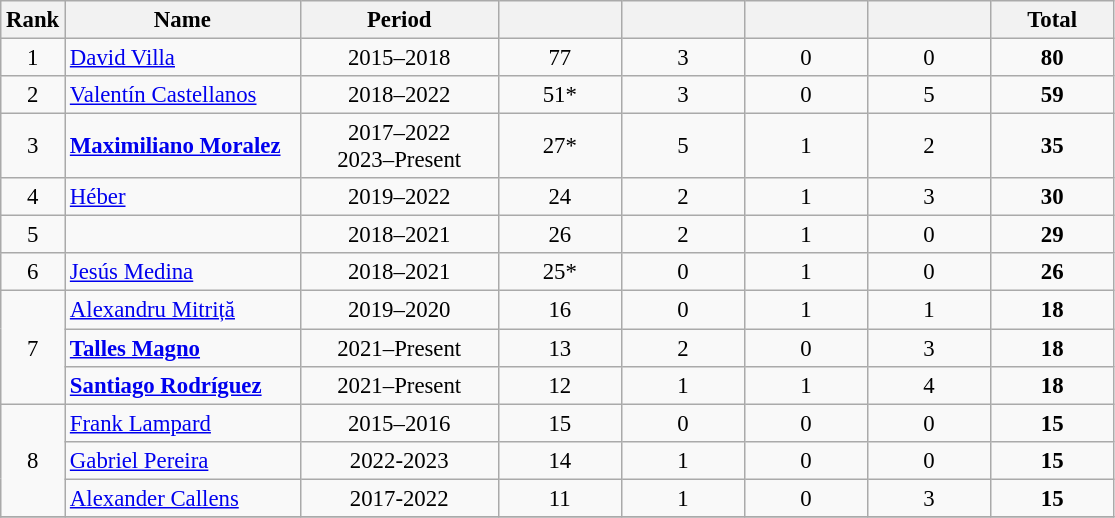<table class="wikitable sortable" style="font-size: 95%; text-align: center;">
<tr>
<th width=30>Rank</th>
<th width=150>Name</th>
<th width=125>Period</th>
<th width=75></th>
<th width=75></th>
<th width=75></th>
<th width=75></th>
<th width=75><strong>Total</strong></th>
</tr>
<tr>
<td>1</td>
<td align="left"> <a href='#'>David Villa</a></td>
<td>2015–2018</td>
<td>77</td>
<td>3</td>
<td>0</td>
<td>0</td>
<td><strong>80</strong></td>
</tr>
<tr>
<td>2</td>
<td align="left"> <a href='#'>Valentín Castellanos</a></td>
<td>2018–2022</td>
<td>51*</td>
<td>3</td>
<td>0</td>
<td>5</td>
<td><strong>59</strong></td>
</tr>
<tr>
<td>3</td>
<td align="left"> <strong><a href='#'>Maximiliano Moralez</a></strong></td>
<td>2017–2022<br>2023–Present</td>
<td>27*</td>
<td>5</td>
<td>1</td>
<td>2</td>
<td><strong>35</strong></td>
</tr>
<tr>
<td>4</td>
<td align="left"> <a href='#'>Héber</a></td>
<td>2019–2022</td>
<td>24</td>
<td>2</td>
<td>1</td>
<td>3</td>
<td><strong>30</strong></td>
</tr>
<tr>
<td>5</td>
<td align="left"></td>
<td>2018–2021</td>
<td>26</td>
<td>2</td>
<td>1</td>
<td>0</td>
<td><strong>29</strong></td>
</tr>
<tr>
<td>6</td>
<td align="left"> <a href='#'>Jesús Medina</a></td>
<td>2018–2021</td>
<td>25*</td>
<td>0</td>
<td>1</td>
<td>0</td>
<td><strong>26</strong></td>
</tr>
<tr>
<td rowspan="3">7</td>
<td align="left"> <a href='#'>Alexandru Mitriță</a></td>
<td>2019–2020</td>
<td>16</td>
<td>0</td>
<td>1</td>
<td>1</td>
<td><strong>18</strong></td>
</tr>
<tr>
<td align="left"> <strong><a href='#'>Talles Magno</a></strong></td>
<td>2021–Present</td>
<td>13</td>
<td>2</td>
<td>0</td>
<td>3</td>
<td><strong>18</strong></td>
</tr>
<tr>
<td align="left"> <strong><a href='#'>Santiago Rodríguez</a></strong></td>
<td>2021–Present</td>
<td>12</td>
<td>1</td>
<td>1</td>
<td>4</td>
<td><strong>18</strong></td>
</tr>
<tr>
<td rowspan="3">8</td>
<td align="left"> <a href='#'>Frank Lampard</a></td>
<td>2015–2016</td>
<td>15</td>
<td>0</td>
<td>0</td>
<td>0</td>
<td><strong>15</strong></td>
</tr>
<tr>
<td align="left"> <a href='#'>Gabriel Pereira</a></td>
<td>2022-2023</td>
<td>14</td>
<td>1</td>
<td>0</td>
<td>0</td>
<td><strong>15</strong></td>
</tr>
<tr>
<td align="left"> <a href='#'>Alexander Callens</a></td>
<td>2017-2022</td>
<td>11</td>
<td>1</td>
<td>0</td>
<td>3</td>
<td><strong>15</strong></td>
</tr>
<tr>
</tr>
</table>
